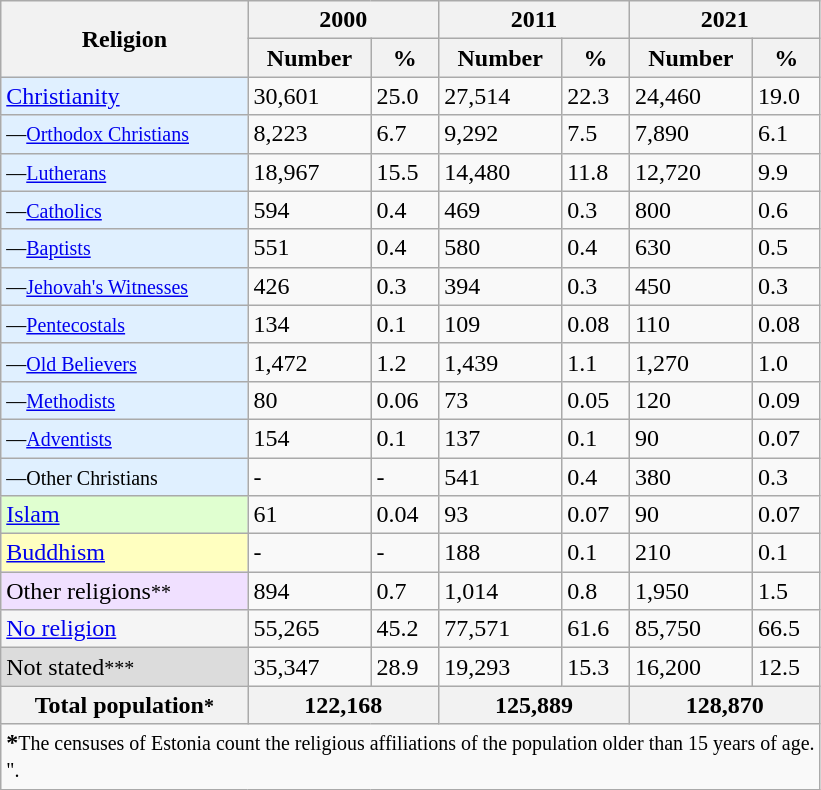<table class="wikitable">
<tr>
<th rowspan="2">Religion</th>
<th style="text-align:center;" colspan="2">2000</th>
<th style="text-align:center;" colspan="2">2011</th>
<th style="text-align:center;" colspan="2">2021</th>
</tr>
<tr>
<th>Number</th>
<th>%</th>
<th>Number</th>
<th>%</th>
<th>Number</th>
<th>%</th>
</tr>
<tr>
<td style="background:#E0F0FF;"><a href='#'>Christianity</a></td>
<td>30,601</td>
<td>25.0</td>
<td>27,514</td>
<td>22.3</td>
<td>24,460</td>
<td>19.0</td>
</tr>
<tr>
<td style="background:#E0F0FF;"><small>—<a href='#'>Orthodox Christians</a></small></td>
<td>8,223</td>
<td>6.7</td>
<td>9,292</td>
<td>7.5</td>
<td>7,890</td>
<td>6.1</td>
</tr>
<tr>
<td style="background:#E0F0FF;"><small>—<a href='#'>Lutherans</a></small></td>
<td>18,967</td>
<td>15.5</td>
<td>14,480</td>
<td>11.8</td>
<td>12,720</td>
<td>9.9</td>
</tr>
<tr>
<td style="background:#E0F0FF;"><small>—<a href='#'>Catholics</a></small></td>
<td>594</td>
<td>0.4</td>
<td>469</td>
<td>0.3</td>
<td>800</td>
<td>0.6</td>
</tr>
<tr>
<td style="background:#E0F0FF;"><small>—<a href='#'>Baptists</a></small></td>
<td>551</td>
<td>0.4</td>
<td>580</td>
<td>0.4</td>
<td>630</td>
<td>0.5</td>
</tr>
<tr>
<td style="background:#E0F0FF;"><small>—<a href='#'>Jehovah's Witnesses</a></small></td>
<td>426</td>
<td>0.3</td>
<td>394</td>
<td>0.3</td>
<td>450</td>
<td>0.3</td>
</tr>
<tr>
<td style="background:#E0F0FF;"><small>—<a href='#'>Pentecostals</a></small></td>
<td>134</td>
<td>0.1</td>
<td>109</td>
<td>0.08</td>
<td>110</td>
<td>0.08</td>
</tr>
<tr>
<td style="background:#E0F0FF;"><small>—<a href='#'>Old Believers</a></small></td>
<td>1,472</td>
<td>1.2</td>
<td>1,439</td>
<td>1.1</td>
<td>1,270</td>
<td>1.0</td>
</tr>
<tr>
<td style="background:#E0F0FF;"><small>—<a href='#'>Methodists</a></small></td>
<td>80</td>
<td>0.06</td>
<td>73</td>
<td>0.05</td>
<td>120</td>
<td>0.09</td>
</tr>
<tr>
<td style="background:#E0F0FF;"><small>—<a href='#'>Adventists</a></small></td>
<td>154</td>
<td>0.1</td>
<td>137</td>
<td>0.1</td>
<td>90</td>
<td>0.07</td>
</tr>
<tr>
<td style="background:#E0F0FF;"><small>—Other Christians</small></td>
<td>-</td>
<td>-</td>
<td>541</td>
<td>0.4</td>
<td>380</td>
<td>0.3</td>
</tr>
<tr>
<td style="background:#E0FFD0;"><a href='#'>Islam</a></td>
<td>61</td>
<td>0.04</td>
<td>93</td>
<td>0.07</td>
<td>90</td>
<td>0.07</td>
</tr>
<tr>
<td style="background:#FFFFC0;"><a href='#'>Buddhism</a></td>
<td>-</td>
<td>-</td>
<td>188</td>
<td>0.1</td>
<td>210</td>
<td>0.1</td>
</tr>
<tr>
<td style="background:#F0E0FF;">Other religions<small>**</small></td>
<td>894</td>
<td>0.7</td>
<td>1,014</td>
<td>0.8</td>
<td>1,950</td>
<td>1.5</td>
</tr>
<tr>
<td style="background:#F5F5F5;"><a href='#'>No religion</a></td>
<td>55,265</td>
<td>45.2</td>
<td>77,571</td>
<td>61.6</td>
<td>85,750</td>
<td>66.5</td>
</tr>
<tr>
<td style="background:#DCDCDC;">Not stated<small>***</small></td>
<td>35,347</td>
<td>28.9</td>
<td>19,293</td>
<td>15.3</td>
<td>16,200</td>
<td>12.5</td>
</tr>
<tr>
<th>Total population<small>*</small></th>
<th colspan="2">122,168</th>
<th colspan="2">125,889</th>
<th colspan="2">128,870</th>
</tr>
<tr>
<td colspan="7"><strong>*</strong><small>The censuses of Estonia count the religious affiliations of the population older than 15 years of age.</small><br><small>".</small></td>
</tr>
</table>
